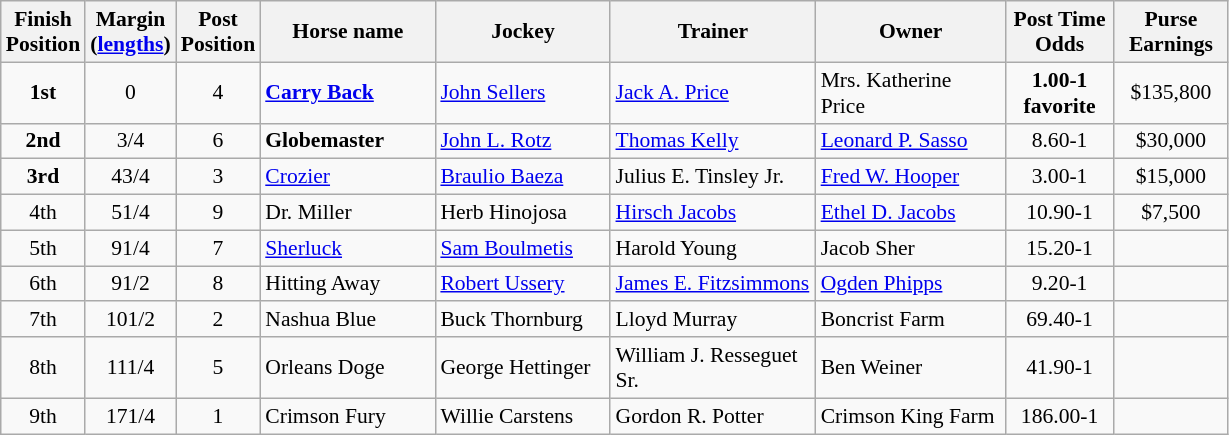<table class="wikitable sortable" | border="2" cellpadding="1" style="border-collapse: collapse; font-size:90%">
<tr>
<th width="45px">Finish <br> Position</th>
<th width="45px">Margin<br> <span>(<a href='#'>lengths</a>)</span></th>
<th width="40px">Post <br> Position</th>
<th width="110px">Horse name</th>
<th width="110px">Jockey</th>
<th width="130px">Trainer</th>
<th width="120px">Owner</th>
<th width="65px">Post Time <br> Odds</th>
<th width="70px">Purse <br> Earnings</th>
</tr>
<tr>
<td align=center><strong>1<span>st</span></strong></td>
<td align=center>0</td>
<td align=center>4</td>
<td><strong><a href='#'>Carry Back</a></strong></td>
<td><a href='#'>John Sellers</a></td>
<td><a href='#'>Jack A. Price</a></td>
<td>Mrs. Katherine Price</td>
<td align=center><strong>1.00-1</strong> <br><strong><span>favorite</span></strong></td>
<td align=center>$135,800</td>
</tr>
<tr>
<td align=center><strong>2<span>nd</span></strong></td>
<td align=center><span>3/4</span></td>
<td align=center>6</td>
<td><strong>Globemaster</strong></td>
<td><a href='#'>John L. Rotz</a></td>
<td><a href='#'>Thomas Kelly</a></td>
<td><a href='#'>Leonard P. Sasso</a></td>
<td align=center>8.60-1</td>
<td align=center>$30,000</td>
</tr>
<tr>
<td align=center><strong>3<span>rd</span></strong></td>
<td align=center>4<span>3/4</span></td>
<td align=center>3</td>
<td><a href='#'>Crozier</a></td>
<td><a href='#'>Braulio Baeza</a></td>
<td>Julius E. Tinsley Jr.</td>
<td><a href='#'>Fred W. Hooper</a></td>
<td align=center>3.00-1</td>
<td align=center>$15,000</td>
</tr>
<tr>
<td align=center>4<span>th</span></td>
<td align=center>5<span>1/4</span></td>
<td align=center>9</td>
<td>Dr. Miller</td>
<td>Herb Hinojosa</td>
<td><a href='#'>Hirsch Jacobs</a></td>
<td><a href='#'>Ethel D. Jacobs</a></td>
<td align=center>10.90-1</td>
<td align=center>$7,500</td>
</tr>
<tr>
<td align=center>5<span>th</span></td>
<td align=center>9<span>1/4</span></td>
<td align=center>7</td>
<td><a href='#'>Sherluck</a></td>
<td><a href='#'>Sam Boulmetis</a></td>
<td>Harold Young</td>
<td>Jacob Sher</td>
<td align=center>15.20-1</td>
<td align=center></td>
</tr>
<tr>
<td align=center>6<span>th</span></td>
<td align=center>9<span>1/2</span></td>
<td align=center>8</td>
<td>Hitting Away</td>
<td><a href='#'>Robert Ussery</a></td>
<td><a href='#'>James E. Fitzsimmons</a></td>
<td><a href='#'>Ogden Phipps</a></td>
<td align=center>9.20-1</td>
<td></td>
</tr>
<tr>
<td align=center>7<span>th</span></td>
<td align=center>10<span>1/2</span></td>
<td align=center>2</td>
<td>Nashua Blue</td>
<td>Buck Thornburg</td>
<td>Lloyd Murray</td>
<td>Boncrist Farm</td>
<td align=center>69.40-1</td>
<td></td>
</tr>
<tr>
<td align=center>8<span>th</span></td>
<td align=center>11<span>1/4</span></td>
<td align=center>5</td>
<td>Orleans Doge</td>
<td>George Hettinger</td>
<td>William J. Resseguet Sr.</td>
<td>Ben Weiner</td>
<td align=center>41.90-1</td>
<td></td>
</tr>
<tr>
<td align=center>9<span>th</span></td>
<td align=center>17<span>1/4</span></td>
<td align=center>1</td>
<td>Crimson Fury</td>
<td>Willie Carstens</td>
<td>Gordon R. Potter</td>
<td>Crimson King Farm</td>
<td align=center>186.00-1</td>
<td></td>
</tr>
</table>
